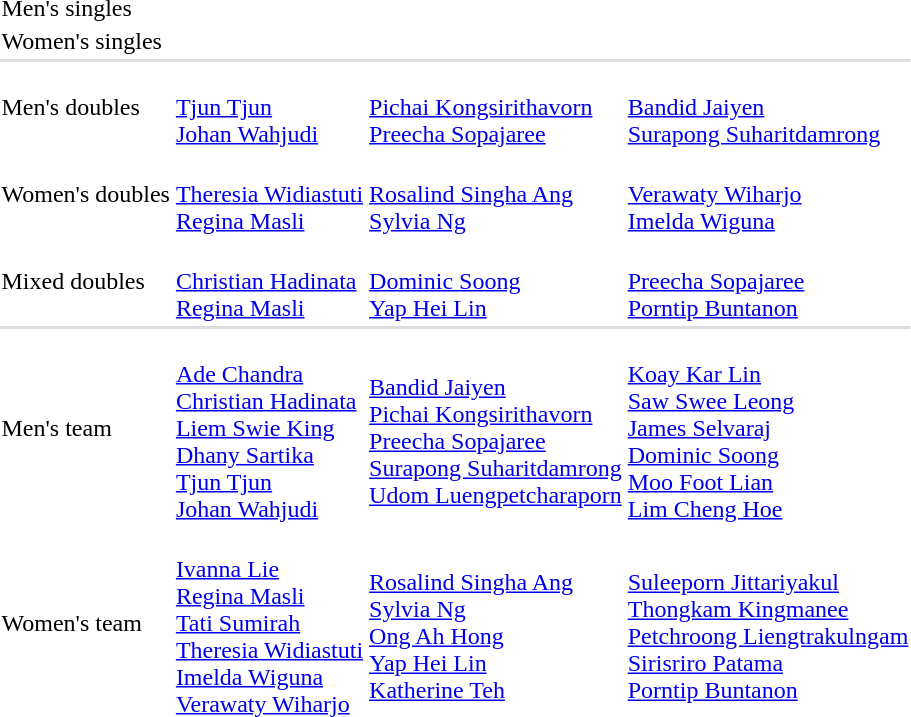<table>
<tr>
<td>Men's singles<br></td>
<td></td>
<td></td>
<td></td>
</tr>
<tr>
<td>Women's singles<br></td>
<td></td>
<td></td>
<td></td>
</tr>
<tr bgcolor=#dddddd>
<td colspan=4></td>
</tr>
<tr>
<td>Men's doubles<br></td>
<td><br><a href='#'>Tjun Tjun</a><br><a href='#'>Johan Wahjudi</a></td>
<td><br><a href='#'>Pichai Kongsirithavorn</a><br><a href='#'>Preecha Sopajaree</a></td>
<td><br><a href='#'>Bandid Jaiyen</a><br><a href='#'>Surapong Suharitdamrong</a></td>
</tr>
<tr>
<td>Women's doubles<br></td>
<td><br><a href='#'>Theresia Widiastuti</a><br><a href='#'>Regina Masli</a></td>
<td><br><a href='#'>Rosalind Singha Ang</a><br><a href='#'>Sylvia Ng</a></td>
<td><br><a href='#'>Verawaty Wiharjo</a><br><a href='#'>Imelda Wiguna</a></td>
</tr>
<tr>
<td>Mixed doubles<br></td>
<td><br><a href='#'>Christian Hadinata</a><br><a href='#'>Regina Masli</a></td>
<td><br><a href='#'>Dominic Soong</a><br><a href='#'>Yap Hei Lin</a></td>
<td><br><a href='#'>Preecha Sopajaree</a><br><a href='#'>Porntip Buntanon</a></td>
</tr>
<tr bgcolor=#dddddd>
<td colspan=4></td>
</tr>
<tr>
<td>Men's team<br></td>
<td><br><a href='#'>Ade Chandra</a><br><a href='#'>Christian Hadinata</a><br><a href='#'>Liem Swie King</a><br><a href='#'>Dhany Sartika</a><br><a href='#'>Tjun Tjun</a><br><a href='#'>Johan Wahjudi</a></td>
<td><br><a href='#'>Bandid Jaiyen</a><br><a href='#'>Pichai Kongsirithavorn</a><br><a href='#'>Preecha Sopajaree</a><br><a href='#'>Surapong Suharitdamrong</a><br><a href='#'>Udom Luengpetcharaporn</a></td>
<td><br><a href='#'>Koay Kar Lin</a><br><a href='#'>Saw Swee Leong</a><br><a href='#'>James Selvaraj</a><br><a href='#'>Dominic Soong</a><br><a href='#'>Moo Foot Lian</a><br><a href='#'>Lim Cheng Hoe</a></td>
</tr>
<tr>
<td>Women's team<br></td>
<td><br><a href='#'>Ivanna Lie</a><br><a href='#'>Regina Masli</a><br><a href='#'>Tati Sumirah</a><br><a href='#'>Theresia Widiastuti</a><br><a href='#'>Imelda Wiguna</a><br><a href='#'>Verawaty Wiharjo</a></td>
<td><br><a href='#'>Rosalind Singha Ang</a><br><a href='#'>Sylvia Ng</a><br><a href='#'>Ong Ah Hong</a><br><a href='#'>Yap Hei Lin</a><br><a href='#'>Katherine Teh</a></td>
<td><br><a href='#'>Suleeporn Jittariyakul</a><br><a href='#'>Thongkam Kingmanee</a><br><a href='#'>Petchroong Liengtrakulngam</a><br><a href='#'>Sirisriro Patama</a><br><a href='#'>Porntip Buntanon</a></td>
</tr>
</table>
